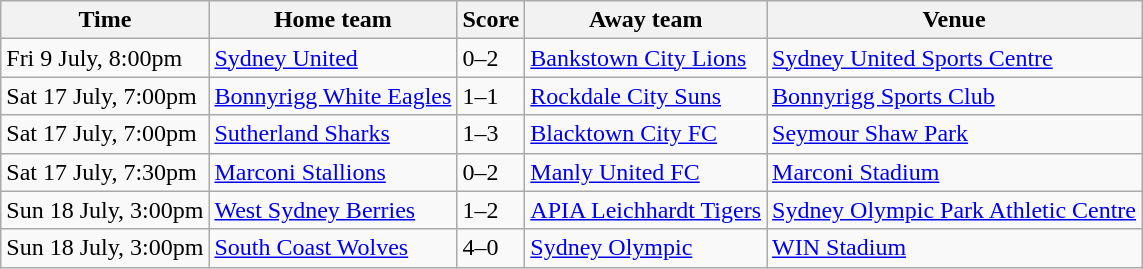<table class="wikitable">
<tr>
<th>Time</th>
<th>Home team</th>
<th>Score</th>
<th>Away team</th>
<th>Venue</th>
</tr>
<tr>
<td>Fri 9 July, 8:00pm</td>
<td><a href='#'>Sydney United</a></td>
<td>0–2</td>
<td><a href='#'>Bankstown City Lions</a></td>
<td><a href='#'>Sydney United Sports Centre</a></td>
</tr>
<tr>
<td>Sat 17 July, 7:00pm</td>
<td><a href='#'>Bonnyrigg White Eagles</a></td>
<td>1–1</td>
<td><a href='#'>Rockdale City Suns</a></td>
<td><a href='#'>Bonnyrigg Sports Club</a></td>
</tr>
<tr>
<td>Sat 17 July, 7:00pm</td>
<td><a href='#'>Sutherland Sharks</a></td>
<td>1–3</td>
<td><a href='#'>Blacktown City FC</a></td>
<td><a href='#'>Seymour Shaw Park</a></td>
</tr>
<tr>
<td>Sat 17 July, 7:30pm</td>
<td><a href='#'>Marconi Stallions</a></td>
<td>0–2</td>
<td><a href='#'>Manly United FC</a></td>
<td><a href='#'>Marconi Stadium</a></td>
</tr>
<tr>
<td>Sun 18 July, 3:00pm</td>
<td><a href='#'>West Sydney Berries</a></td>
<td>1–2</td>
<td><a href='#'>APIA Leichhardt Tigers</a></td>
<td><a href='#'>Sydney Olympic Park Athletic Centre</a></td>
</tr>
<tr>
<td>Sun 18 July, 3:00pm</td>
<td><a href='#'>South Coast Wolves</a></td>
<td>4–0</td>
<td><a href='#'>Sydney Olympic</a></td>
<td><a href='#'>WIN Stadium</a></td>
</tr>
</table>
